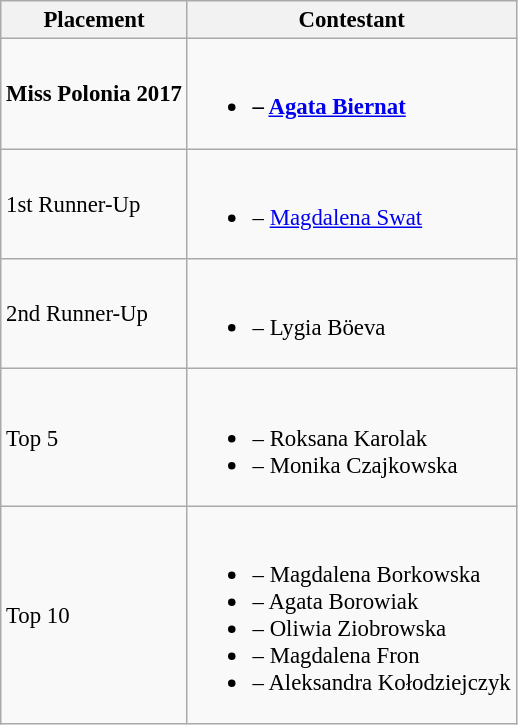<table class="wikitable sortable" style="font-size: 95%;">
<tr>
<th>Placement</th>
<th>Contestant</th>
</tr>
<tr>
<td><strong>Miss Polonia 2017</strong></td>
<td><br><ul><li><strong> – <a href='#'>Agata Biernat</a></strong></li></ul></td>
</tr>
<tr>
<td>1st Runner-Up</td>
<td><br><ul><li> – <a href='#'>Magdalena Swat</a></li></ul></td>
</tr>
<tr>
<td>2nd Runner-Up</td>
<td><br><ul><li> – Lygia Böeva</li></ul></td>
</tr>
<tr>
<td>Top 5</td>
<td><br><ul><li> – Roksana Karolak</li><li> – Monika Czajkowska</li></ul></td>
</tr>
<tr>
<td>Top 10</td>
<td><br><ul><li> – Magdalena Borkowska</li><li> – Agata Borowiak</li><li> – Oliwia Ziobrowska</li><li> – Magdalena Fron</li><li> – Aleksandra Kołodziejczyk</li></ul></td>
</tr>
</table>
